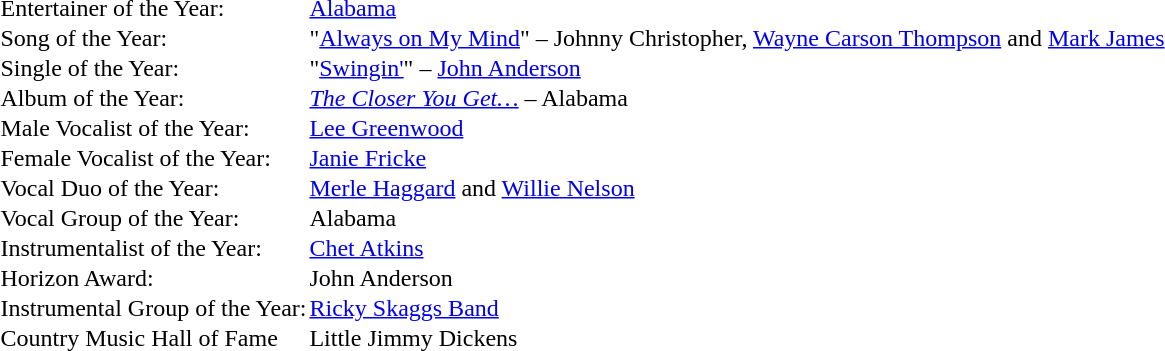<table cellspacing="0" border="0" cellpadding="1">
<tr>
<td>Entertainer of the Year:</td>
<td><a href='#'>Alabama</a></td>
</tr>
<tr>
<td>Song of the Year:</td>
<td>"<a href='#'>Always on My Mind</a>" – Johnny Christopher, <a href='#'>Wayne Carson Thompson</a> and <a href='#'>Mark James</a></td>
</tr>
<tr>
<td>Single of the Year:</td>
<td>"<a href='#'>Swingin'</a>" – <a href='#'>John Anderson</a></td>
</tr>
<tr>
<td>Album of the Year:</td>
<td><em><a href='#'>The Closer You Get…</a></em> – Alabama</td>
</tr>
<tr>
<td>Male Vocalist of the Year:</td>
<td><a href='#'>Lee Greenwood</a></td>
</tr>
<tr>
<td>Female Vocalist of the Year:</td>
<td><a href='#'>Janie Fricke</a></td>
</tr>
<tr>
<td>Vocal Duo of the Year:</td>
<td><a href='#'>Merle Haggard</a> and <a href='#'>Willie Nelson</a></td>
</tr>
<tr>
<td>Vocal Group of the Year:</td>
<td>Alabama</td>
</tr>
<tr>
<td>Instrumentalist of the Year:</td>
<td><a href='#'>Chet Atkins</a></td>
</tr>
<tr>
<td>Horizon Award:</td>
<td>John Anderson</td>
</tr>
<tr>
<td>Instrumental Group of the Year:</td>
<td><a href='#'>Ricky Skaggs Band</a></td>
</tr>
<tr>
<td>Country Music Hall of Fame</td>
<td>Little Jimmy Dickens</td>
</tr>
</table>
